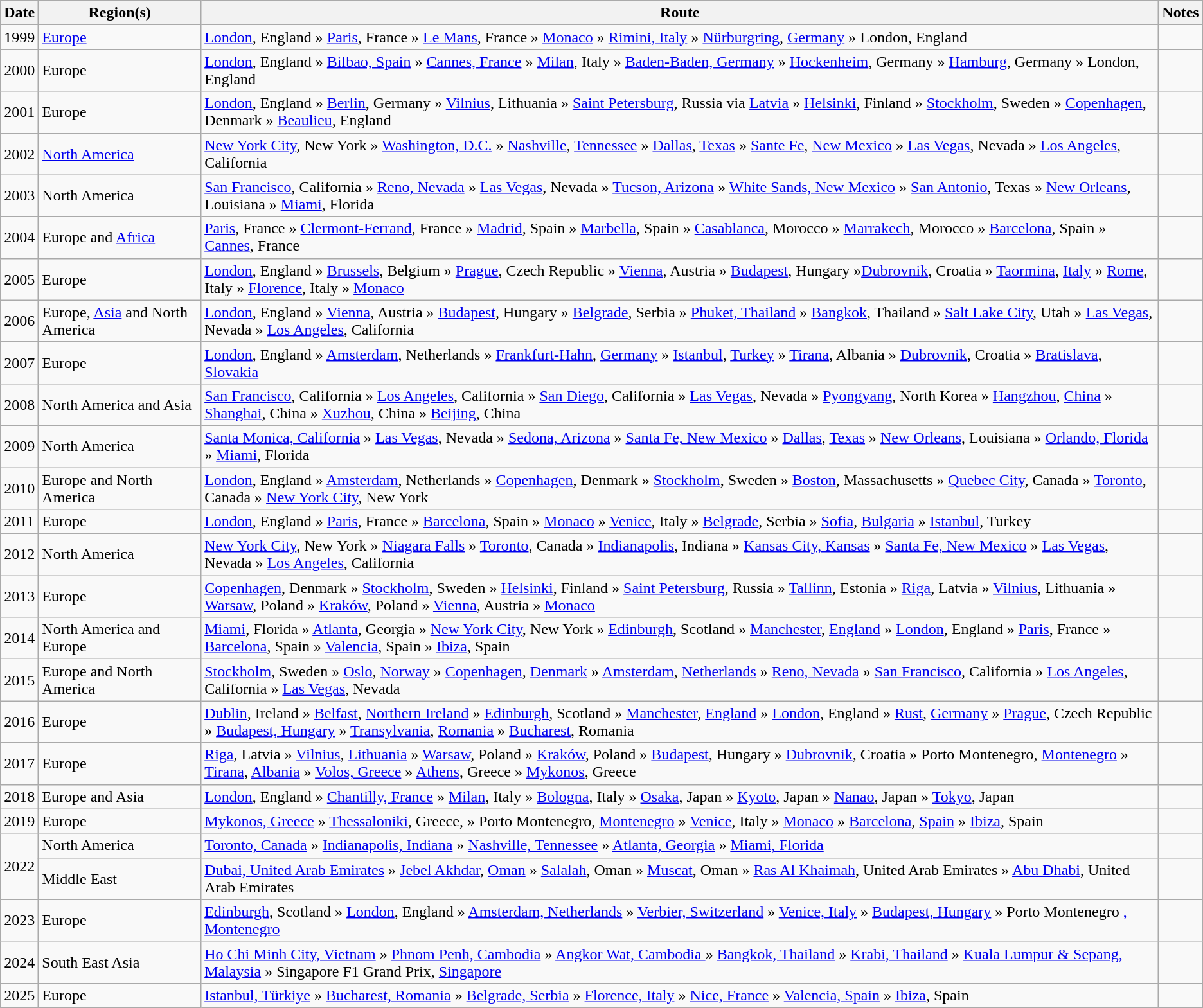<table class="wikitable">
<tr>
<th>Date</th>
<th>Region(s)</th>
<th>Route</th>
<th>Notes</th>
</tr>
<tr>
<td>1999</td>
<td><a href='#'>Europe</a></td>
<td><a href='#'>London</a>, England  » <a href='#'>Paris</a>, France  » <a href='#'>Le Mans</a>, France  » <a href='#'>Monaco</a>  » <a href='#'>Rimini, Italy</a>  » <a href='#'>Nürburgring</a>, <a href='#'>Germany</a>  » London, England</td>
<td></td>
</tr>
<tr>
<td>2000</td>
<td>Europe</td>
<td><a href='#'>London</a>, England  » <a href='#'>Bilbao, Spain</a>  » <a href='#'>Cannes, France</a>  » <a href='#'>Milan</a>, Italy  » <a href='#'>Baden-Baden, Germany</a>  » <a href='#'>Hockenheim</a>, Germany  » <a href='#'>Hamburg</a>, Germany  » London, England</td>
<td></td>
</tr>
<tr>
<td>2001</td>
<td>Europe</td>
<td><a href='#'>London</a>, England  » <a href='#'>Berlin</a>, Germany  » <a href='#'>Vilnius</a>, Lithuania  » <a href='#'>Saint Petersburg</a>, Russia via <a href='#'>Latvia</a>  » <a href='#'>Helsinki</a>, Finland  » <a href='#'>Stockholm</a>, Sweden  » <a href='#'>Copenhagen</a>, Denmark  » <a href='#'>Beaulieu</a>, England</td>
<td></td>
</tr>
<tr>
<td>2002</td>
<td><a href='#'>North America</a></td>
<td><a href='#'>New York City</a>, New York  » <a href='#'>Washington, D.C.</a>  » <a href='#'>Nashville</a>, <a href='#'>Tennessee</a>  » <a href='#'>Dallas</a>, <a href='#'>Texas</a>  » <a href='#'>Sante Fe</a>, <a href='#'>New Mexico</a>  » <a href='#'>Las Vegas</a>, Nevada  » <a href='#'>Los Angeles</a>, California</td>
<td></td>
</tr>
<tr>
<td>2003</td>
<td>North America</td>
<td><a href='#'>San Francisco</a>, California  » <a href='#'>Reno, Nevada</a>  » <a href='#'>Las Vegas</a>, Nevada  » <a href='#'>Tucson, Arizona</a>  » <a href='#'>White Sands, New Mexico</a>  » <a href='#'>San Antonio</a>, Texas  » <a href='#'>New Orleans</a>, Louisiana  » <a href='#'>Miami</a>, Florida</td>
<td></td>
</tr>
<tr>
<td>2004</td>
<td>Europe and <a href='#'>Africa</a></td>
<td><a href='#'>Paris</a>, France  » <a href='#'>Clermont-Ferrand</a>, France  » <a href='#'>Madrid</a>, Spain  » <a href='#'>Marbella</a>, Spain  » <a href='#'>Casablanca</a>, Morocco  » <a href='#'>Marrakech</a>, Morocco  » <a href='#'>Barcelona</a>, Spain  » <a href='#'>Cannes</a>, France</td>
<td></td>
</tr>
<tr>
<td>2005</td>
<td>Europe</td>
<td><a href='#'>London</a>, England  » <a href='#'>Brussels</a>, Belgium  » <a href='#'>Prague</a>, Czech Republic  » <a href='#'>Vienna</a>, Austria  » <a href='#'>Budapest</a>, Hungary  »<a href='#'>Dubrovnik</a>, Croatia  » <a href='#'>Taormina</a>, <a href='#'>Italy</a>  » <a href='#'>Rome</a>, Italy  » <a href='#'>Florence</a>, Italy  » <a href='#'>Monaco</a></td>
<td></td>
</tr>
<tr>
<td>2006</td>
<td>Europe, <a href='#'>Asia</a> and North America</td>
<td><a href='#'>London</a>, England  » <a href='#'>Vienna</a>, Austria  » <a href='#'>Budapest</a>, Hungary  » <a href='#'>Belgrade</a>, Serbia  » <a href='#'>Phuket, Thailand</a>  » <a href='#'>Bangkok</a>, Thailand  » <a href='#'>Salt Lake City</a>, Utah  » <a href='#'>Las Vegas</a>, Nevada  » <a href='#'>Los Angeles</a>, California</td>
<td></td>
</tr>
<tr>
<td>2007</td>
<td>Europe</td>
<td><a href='#'>London</a>, England  » <a href='#'>Amsterdam</a>, Netherlands  » <a href='#'>Frankfurt-Hahn</a>, <a href='#'>Germany</a>  » <a href='#'>Istanbul</a>, <a href='#'>Turkey</a>  » <a href='#'>Tirana</a>, Albania » <a href='#'>Dubrovnik</a>, Croatia  » <a href='#'>Bratislava</a>, <a href='#'>Slovakia</a></td>
<td></td>
</tr>
<tr>
<td>2008</td>
<td>North America and Asia</td>
<td><a href='#'>San Francisco</a>, California  » <a href='#'>Los Angeles</a>, California  » <a href='#'>San Diego</a>, California  » <a href='#'>Las Vegas</a>, Nevada  » <a href='#'>Pyongyang</a>, North Korea  » <a href='#'>Hangzhou</a>, <a href='#'>China</a>  » <a href='#'>Shanghai</a>, China  » <a href='#'>Xuzhou</a>, China  » <a href='#'>Beijing</a>, China</td>
<td></td>
</tr>
<tr>
<td>2009</td>
<td>North America</td>
<td><a href='#'>Santa Monica, California</a>  » <a href='#'>Las Vegas</a>, Nevada  » <a href='#'>Sedona, Arizona</a>  » <a href='#'>Santa Fe, New Mexico</a>  » <a href='#'>Dallas</a>, <a href='#'>Texas</a>  » <a href='#'>New Orleans</a>, Louisiana  » <a href='#'>Orlando, Florida</a>  » <a href='#'>Miami</a>, Florida</td>
<td></td>
</tr>
<tr>
<td>2010</td>
<td>Europe and North America</td>
<td><a href='#'>London</a>, England  » <a href='#'>Amsterdam</a>, Netherlands  » <a href='#'>Copenhagen</a>, Denmark  » <a href='#'>Stockholm</a>, Sweden  » <a href='#'>Boston</a>, Massachusetts  » <a href='#'>Quebec City</a>, Canada  » <a href='#'>Toronto</a>, Canada  » <a href='#'>New York City</a>, New York</td>
<td></td>
</tr>
<tr>
<td>2011</td>
<td>Europe</td>
<td><a href='#'>London</a>, England  » <a href='#'>Paris</a>, France  » <a href='#'>Barcelona</a>, Spain  » <a href='#'>Monaco</a>  » <a href='#'>Venice</a>, Italy  » <a href='#'>Belgrade</a>, Serbia  » <a href='#'>Sofia</a>, <a href='#'>Bulgaria</a>  » <a href='#'>Istanbul</a>, Turkey</td>
<td></td>
</tr>
<tr>
<td>2012</td>
<td>North America</td>
<td><a href='#'>New York City</a>, New York  » <a href='#'>Niagara Falls</a>  » <a href='#'>Toronto</a>, Canada  » <a href='#'>Indianapolis</a>, Indiana  » <a href='#'>Kansas City, Kansas</a>  » <a href='#'>Santa Fe, New Mexico</a>  » <a href='#'>Las Vegas</a>, Nevada  » <a href='#'>Los Angeles</a>, California</td>
<td></td>
</tr>
<tr>
<td>2013</td>
<td>Europe</td>
<td><a href='#'>Copenhagen</a>, Denmark  » <a href='#'>Stockholm</a>, Sweden  » <a href='#'>Helsinki</a>, Finland  » <a href='#'>Saint Petersburg</a>, Russia  » <a href='#'>Tallinn</a>, Estonia  » <a href='#'>Riga</a>, Latvia  » <a href='#'>Vilnius</a>, Lithuania  » <a href='#'>Warsaw</a>, Poland  » <a href='#'>Kraków</a>, Poland  » <a href='#'>Vienna</a>, Austria  » <a href='#'>Monaco</a></td>
<td></td>
</tr>
<tr>
<td>2014</td>
<td>North America and Europe</td>
<td><a href='#'>Miami</a>, Florida  » <a href='#'>Atlanta</a>, Georgia  » <a href='#'>New York City</a>, New York  » <a href='#'>Edinburgh</a>, Scotland  » <a href='#'>Manchester</a>, <a href='#'>England</a>  » <a href='#'>London</a>, England  » <a href='#'>Paris</a>, France  » <a href='#'>Barcelona</a>, Spain  » <a href='#'>Valencia</a>, Spain  » <a href='#'>Ibiza</a>, Spain</td>
<td></td>
</tr>
<tr>
<td>2015</td>
<td>Europe and North America</td>
<td><a href='#'>Stockholm</a>, Sweden  » <a href='#'>Oslo</a>, <a href='#'>Norway</a>  » <a href='#'>Copenhagen</a>, <a href='#'>Denmark</a>  » <a href='#'>Amsterdam</a>, <a href='#'>Netherlands</a>  » <a href='#'>Reno, Nevada</a>  » <a href='#'>San Francisco</a>, California  » <a href='#'>Los Angeles</a>, California  » <a href='#'>Las Vegas</a>, Nevada</td>
<td></td>
</tr>
<tr>
<td>2016</td>
<td>Europe</td>
<td><a href='#'>Dublin</a>, Ireland  » <a href='#'>Belfast</a>, <a href='#'>Northern Ireland</a>  » <a href='#'>Edinburgh</a>, Scotland  » <a href='#'>Manchester</a>, <a href='#'>England</a>  » <a href='#'>London</a>, England  » <a href='#'>Rust</a>, <a href='#'>Germany</a>  » <a href='#'>Prague</a>, Czech Republic  » <a href='#'>Budapest, Hungary</a>  » <a href='#'>Transylvania</a>, <a href='#'>Romania</a>  » <a href='#'>Bucharest</a>, Romania</td>
<td></td>
</tr>
<tr>
<td>2017</td>
<td>Europe</td>
<td><a href='#'>Riga</a>, Latvia  » <a href='#'>Vilnius</a>, <a href='#'>Lithuania</a>  » <a href='#'>Warsaw</a>, Poland  » <a href='#'>Kraków</a>, Poland  » <a href='#'>Budapest</a>, Hungary  » <a href='#'>Dubrovnik</a>, Croatia  » Porto Montenegro, <a href='#'>Montenegro</a>  » <a href='#'>Tirana</a>, <a href='#'>Albania</a>  » <a href='#'>Volos, Greece</a>  » <a href='#'>Athens</a>, Greece  » <a href='#'>Mykonos</a>, Greece</td>
<td></td>
</tr>
<tr>
<td>2018</td>
<td>Europe and Asia</td>
<td><a href='#'>London</a>, England  » <a href='#'>Chantilly, France</a>  » <a href='#'>Milan</a>, Italy  » <a href='#'>Bologna</a>, Italy  » <a href='#'>Osaka</a>, Japan  » <a href='#'>Kyoto</a>, Japan  » <a href='#'>Nanao</a>, Japan  » <a href='#'>Tokyo</a>, Japan</td>
<td></td>
</tr>
<tr>
<td>2019</td>
<td>Europe</td>
<td><a href='#'>Mykonos, Greece</a>  » <a href='#'>Thessaloniki</a>, Greece,  » Porto Montenegro, <a href='#'>Montenegro</a>  » <a href='#'>Venice</a>, Italy  » <a href='#'>Monaco</a>  » <a href='#'>Barcelona</a>, <a href='#'>Spain</a>  » <a href='#'>Ibiza</a>, Spain</td>
<td></td>
</tr>
<tr>
<td rowspan="2">2022</td>
<td>North America</td>
<td><a href='#'>Toronto, Canada</a>  » <a href='#'>Indianapolis, Indiana</a>  » <a href='#'>Nashville, Tennessee</a>  » <a href='#'>Atlanta, Georgia</a>  » <a href='#'>Miami, Florida</a></td>
<td></td>
</tr>
<tr>
<td>Middle East</td>
<td><a href='#'>Dubai, United Arab Emirates</a>  » <a href='#'>Jebel Akhdar</a>, <a href='#'>Oman</a>  » <a href='#'>Salalah</a>, Oman  » <a href='#'>Muscat</a>, Oman  » <a href='#'>Ras Al Khaimah</a>, United Arab Emirates  » <a href='#'>Abu Dhabi</a>, United Arab Emirates</td>
<td></td>
</tr>
<tr>
<td>2023</td>
<td>Europe</td>
<td><a href='#'>Edinburgh</a>, Scotland  » <a href='#'>London</a>, England  » <a href='#'>Amsterdam, Netherlands</a>  » <a href='#'>Verbier, Switzerland</a>  » <a href='#'>Venice, Italy</a>  » <a href='#'>Budapest, Hungary</a>  » Porto Montenegro <a href='#'>, Montenegro</a></td>
<td></td>
</tr>
<tr>
<td>2024</td>
<td>South East Asia</td>
<td><a href='#'>Ho Chi Minh City, Vietnam</a> » <a href='#'>Phnom Penh, Cambodia</a> » <a href='#'>Angkor Wat, Cambodia </a>» <a href='#'>Bangkok, Thailand</a> » <a href='#'>Krabi, Thailand</a> » <a href='#'>Kuala Lumpur & Sepang, Malaysia</a> » Singapore F1 Grand Prix, <a href='#'>Singapore</a></td>
<td></td>
</tr>
<tr>
<td>2025</td>
<td>Europe</td>
<td><a href='#'>Istanbul, Türkiye</a> » <a href='#'>Bucharest, Romania</a> » <a href='#'>Belgrade, Serbia</a> » <a href='#'>Florence, Italy</a> » <a href='#'>Nice, France</a> » <a href='#'>Valencia, Spain</a> » <a href='#'>Ibiza</a>, Spain</td>
<td></td>
</tr>
</table>
